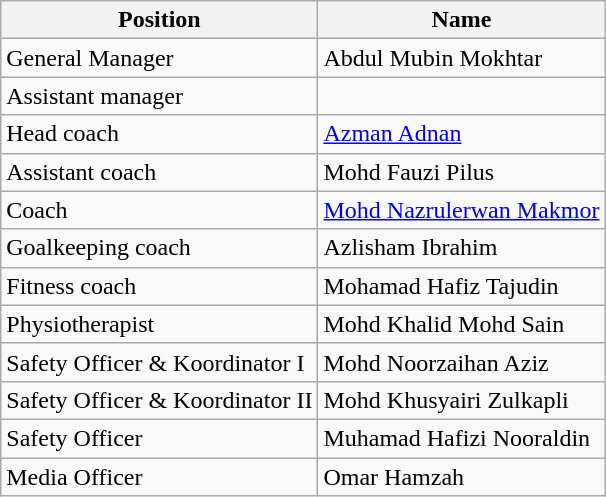<table class="wikitable">
<tr>
<th>Position</th>
<th>Name</th>
</tr>
<tr>
<td>General Manager</td>
<td> Abdul Mubin Mokhtar</td>
</tr>
<tr>
<td>Assistant manager</td>
<td></td>
</tr>
<tr>
<td>Head coach</td>
<td> <a href='#'>Azman Adnan</a></td>
</tr>
<tr>
<td>Assistant coach</td>
<td> Mohd Fauzi Pilus</td>
</tr>
<tr>
<td>Coach</td>
<td> <a href='#'>Mohd Nazrulerwan Makmor</a></td>
</tr>
<tr>
<td>Goalkeeping coach</td>
<td> Azlisham Ibrahim</td>
</tr>
<tr>
<td>Fitness coach</td>
<td> Mohamad Hafiz Tajudin</td>
</tr>
<tr>
<td>Physiotherapist</td>
<td> Mohd Khalid Mohd Sain</td>
</tr>
<tr>
<td>Safety Officer  & Koordinator I</td>
<td> Mohd Noorzaihan Aziz</td>
</tr>
<tr>
<td>Safety Officer  & Koordinator II</td>
<td> Mohd Khusyairi Zulkapli</td>
</tr>
<tr>
<td>Safety Officer</td>
<td> Muhamad Hafizi Nooraldin</td>
</tr>
<tr>
<td>Media Officer</td>
<td> Omar Hamzah</td>
</tr>
</table>
